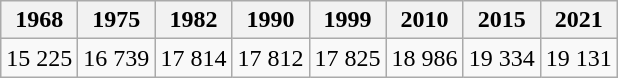<table class="wikitable">
<tr>
<th>1968</th>
<th>1975</th>
<th>1982</th>
<th>1990</th>
<th>1999</th>
<th>2010</th>
<th>2015</th>
<th>2021</th>
</tr>
<tr>
<td>15 225</td>
<td>16 739</td>
<td>17 814</td>
<td>17 812</td>
<td>17 825</td>
<td>18 986</td>
<td>19 334</td>
<td>19 131</td>
</tr>
</table>
